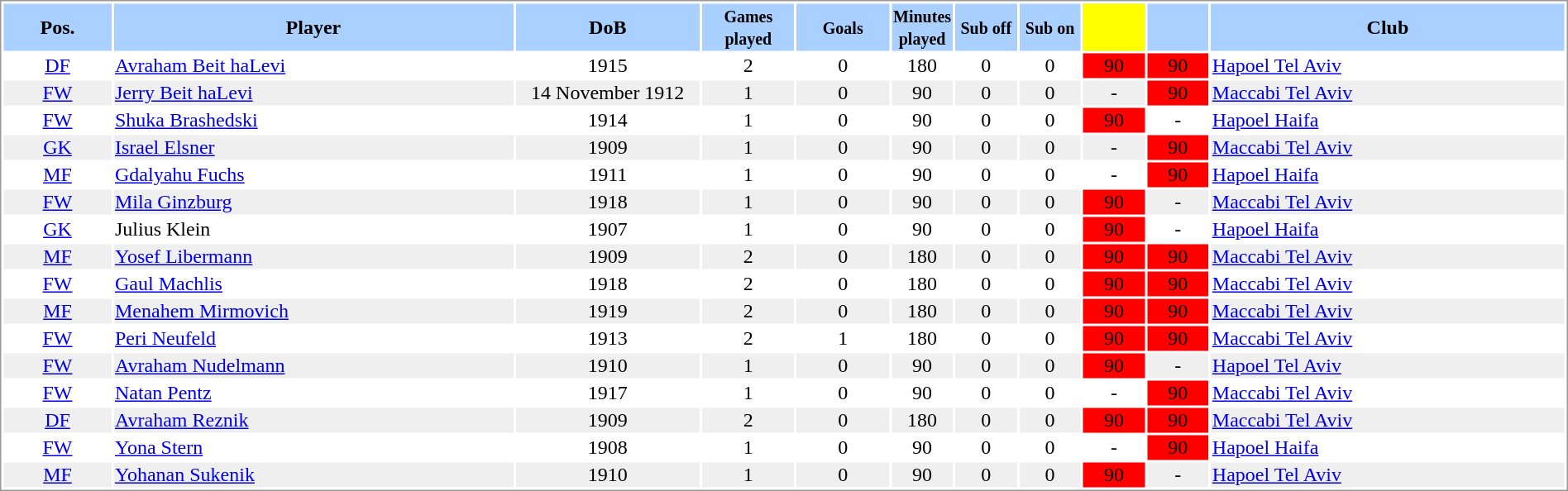<table border="0" width="100%" style="border: 1px solid #999; background-color:white; text-align:center">
<tr align="center" bgcolor="#AAD0FF">
<th width=7%>Pos.</th>
<th width=26%>Player</th>
<th width=12%>DoB</th>
<th width=6%><small>Games<br>played</small></th>
<th width=6%><small>Goals</small></th>
<th width=4%><small>Minutes<br>played</small></th>
<th width=4%><small>Sub off</small></th>
<th width=4%><small>Sub on</small></th>
<th width=4% bgcolor=yellow></th>
<th width=4%></th>
<th width=25%>Club</th>
</tr>
<tr>
<td><a href='#'>DF</a></td>
<td align="left"><a href='#'>Avraham Beit haLevi</a></td>
<td>1915</td>
<td>2</td>
<td>0</td>
<td>180</td>
<td>0</td>
<td>0</td>
<td bgcolor=red>90</td>
<td bgcolor=red>90</td>
<td align="left"> <a href='#'>Hapoel Tel Aviv</a></td>
</tr>
<tr bgcolor="#EFEFEF">
<td><a href='#'>FW</a></td>
<td align="left"><a href='#'>Jerry Beit haLevi</a></td>
<td>14 November 1912</td>
<td>1</td>
<td>0</td>
<td>90</td>
<td>0</td>
<td>0</td>
<td>-</td>
<td bgcolor=red>90</td>
<td align="left"> <a href='#'>Maccabi Tel Aviv</a></td>
</tr>
<tr>
<td><a href='#'>FW</a></td>
<td align="left"><a href='#'>Shuka Brashedski</a></td>
<td>1914</td>
<td>1</td>
<td>0</td>
<td>90</td>
<td>0</td>
<td>0</td>
<td bgcolor=red>90</td>
<td>-</td>
<td align="left"> <a href='#'>Hapoel Haifa</a></td>
</tr>
<tr bgcolor="#EFEFEF">
<td><a href='#'>GK</a></td>
<td align="left"><a href='#'>Israel Elsner</a></td>
<td>1909</td>
<td>1</td>
<td>0</td>
<td>90</td>
<td>0</td>
<td>0</td>
<td>-</td>
<td bgcolor=red>90</td>
<td align="left"> <a href='#'>Maccabi Tel Aviv</a></td>
</tr>
<tr>
<td><a href='#'>MF</a></td>
<td align="left"><a href='#'>Gdalyahu Fuchs</a></td>
<td>1911</td>
<td>1</td>
<td>0</td>
<td>90</td>
<td>0</td>
<td>0</td>
<td>-</td>
<td bgcolor=red>90</td>
<td align="left"> <a href='#'>Hapoel Haifa</a></td>
</tr>
<tr bgcolor="#EFEFEF">
<td><a href='#'>FW</a></td>
<td align="left"><a href='#'>Mila Ginzburg</a></td>
<td>1918</td>
<td>1</td>
<td>0</td>
<td>90</td>
<td>0</td>
<td>0</td>
<td bgcolor=red>90</td>
<td>-</td>
<td align="left"> <a href='#'>Maccabi Tel Aviv</a></td>
</tr>
<tr>
<td><a href='#'>GK</a></td>
<td align="left">Julius Klein</td>
<td>1907</td>
<td>1</td>
<td>0</td>
<td>90</td>
<td>0</td>
<td>0</td>
<td bgcolor=red>90</td>
<td>-</td>
<td align="left"> <a href='#'>Hapoel Haifa</a></td>
</tr>
<tr bgcolor="#EFEFEF">
<td><a href='#'>MF</a></td>
<td align="left"><a href='#'>Yosef Libermann</a></td>
<td>1909</td>
<td>2</td>
<td>0</td>
<td>180</td>
<td>0</td>
<td>0</td>
<td bgcolor=red>90</td>
<td bgcolor=red>90</td>
<td align="left"> <a href='#'>Maccabi Tel Aviv</a></td>
</tr>
<tr>
<td><a href='#'>FW</a></td>
<td align="left"><a href='#'>Gaul Machlis</a></td>
<td>1918</td>
<td>2</td>
<td>0</td>
<td>180</td>
<td>0</td>
<td>0</td>
<td bgcolor=red>90</td>
<td bgcolor=red>90</td>
<td align="left"> <a href='#'>Maccabi Tel Aviv</a></td>
</tr>
<tr bgcolor="#EFEFEF">
<td><a href='#'>MF</a></td>
<td align="left"><a href='#'>Menahem Mirmovich</a></td>
<td>1919</td>
<td>2</td>
<td>0</td>
<td>180</td>
<td>0</td>
<td>0</td>
<td bgcolor=red>90</td>
<td bgcolor=red>90</td>
<td align="left"> <a href='#'>Maccabi Tel Aviv</a></td>
</tr>
<tr>
<td><a href='#'>FW</a></td>
<td align="left"><a href='#'>Peri Neufeld</a></td>
<td>1913</td>
<td>2</td>
<td>1</td>
<td>180</td>
<td>0</td>
<td>0</td>
<td bgcolor=red>90</td>
<td bgcolor=red>90</td>
<td align="left"> <a href='#'>Maccabi Tel Aviv</a></td>
</tr>
<tr bgcolor="#EFEFEF">
<td><a href='#'>FW</a></td>
<td align="left"><a href='#'>Avraham Nudelmann</a></td>
<td>1910</td>
<td>1</td>
<td>0</td>
<td>90</td>
<td>0</td>
<td>0</td>
<td bgcolor=red>90</td>
<td>-</td>
<td align="left"> <a href='#'>Hapoel Tel Aviv</a></td>
</tr>
<tr>
<td><a href='#'>FW</a></td>
<td align="left"><a href='#'>Natan Pentz</a></td>
<td>1917</td>
<td>1</td>
<td>0</td>
<td>90</td>
<td>0</td>
<td>0</td>
<td>-</td>
<td bgcolor=red>90</td>
<td align="left"> <a href='#'>Maccabi Tel Aviv</a></td>
</tr>
<tr bgcolor="#EFEFEF">
<td><a href='#'>DF</a></td>
<td align="left"><a href='#'>Avraham Reznik</a></td>
<td>1909</td>
<td>2</td>
<td>0</td>
<td>180</td>
<td>0</td>
<td>0</td>
<td bgcolor=red>90</td>
<td bgcolor=red>90</td>
<td align="left"> <a href='#'>Maccabi Tel Aviv</a></td>
</tr>
<tr>
<td><a href='#'>FW</a></td>
<td align="left"><a href='#'>Yona Stern</a></td>
<td>1908</td>
<td>1</td>
<td>0</td>
<td>90</td>
<td>0</td>
<td>0</td>
<td>-</td>
<td bgcolor=red>90</td>
<td align="left"> <a href='#'>Hapoel Haifa</a></td>
</tr>
<tr bgcolor="#EFEFEF">
<td><a href='#'>MF</a></td>
<td align="left"><a href='#'>Yohanan Sukenik</a></td>
<td>1910</td>
<td>1</td>
<td>0</td>
<td>90</td>
<td>0</td>
<td>0</td>
<td bgcolor=red>90</td>
<td>-</td>
<td align="left"> <a href='#'>Hapoel Tel Aviv</a></td>
</tr>
</table>
